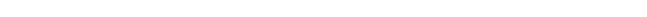<table style="width:66%; text-align:center;">
<tr style="color:white;">
<td style="background:"><strong>28</strong></td>
<td style="background:"><strong>29</strong></td>
</tr>
</table>
